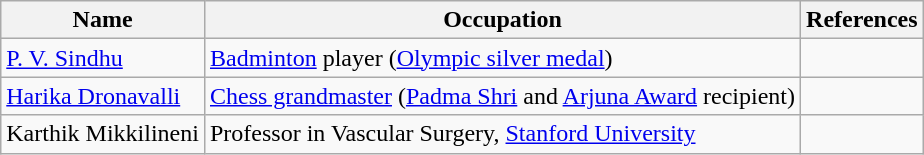<table class="wikitable">
<tr>
<th>Name</th>
<th>Occupation</th>
<th>References</th>
</tr>
<tr>
<td><a href='#'>P. V. Sindhu</a></td>
<td><a href='#'>Badminton</a> player (<a href='#'>Olympic silver medal</a>)</td>
<td></td>
</tr>
<tr>
<td><a href='#'>Harika Dronavalli</a></td>
<td><a href='#'>Chess grandmaster</a> (<a href='#'>Padma Shri</a> and <a href='#'>Arjuna Award</a> recipient)</td>
<td></td>
</tr>
<tr>
<td>Karthik Mikkilineni</td>
<td>Professor in Vascular Surgery, <a href='#'>Stanford University</a></td>
<td></td>
</tr>
</table>
